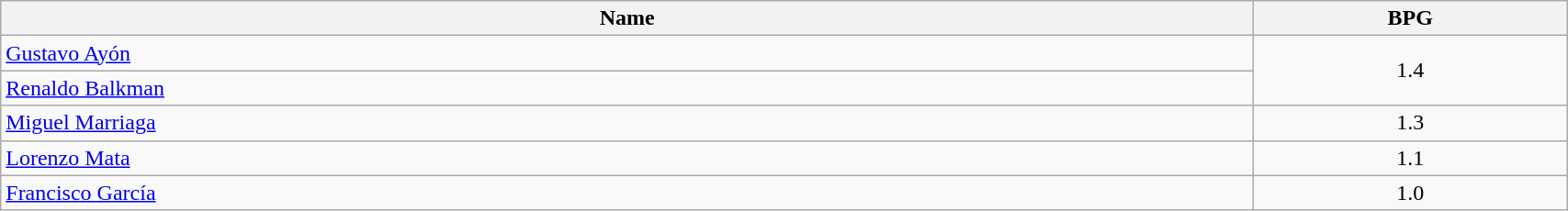<table class=wikitable width="90%">
<tr>
<th width="80%">Name</th>
<th width="20%">BPG</th>
</tr>
<tr>
<td> <a href='#'>Gustavo Ayón</a></td>
<td align=center rowspan=2>1.4</td>
</tr>
<tr>
<td> <a href='#'>Renaldo Balkman</a></td>
</tr>
<tr>
<td> <a href='#'>Miguel Marriaga</a></td>
<td align=center>1.3</td>
</tr>
<tr>
<td> <a href='#'>Lorenzo Mata</a></td>
<td align=center>1.1</td>
</tr>
<tr>
<td> <a href='#'>Francisco García</a></td>
<td align=center>1.0</td>
</tr>
</table>
